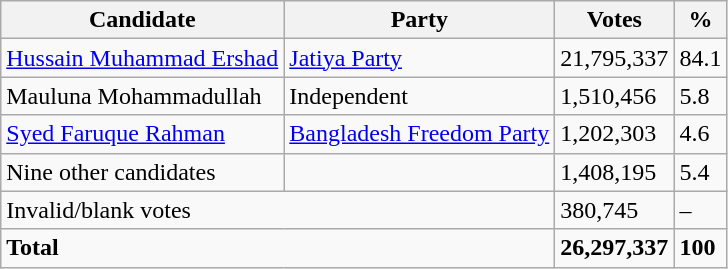<table class="wikitable">
<tr>
<th>Candidate</th>
<th>Party</th>
<th>Votes</th>
<th>%</th>
</tr>
<tr>
<td><a href='#'>Hussain Muhammad Ershad</a></td>
<td><a href='#'>Jatiya Party</a></td>
<td>21,795,337</td>
<td>84.1</td>
</tr>
<tr>
<td>Mauluna Mohammadullah</td>
<td>Independent</td>
<td>1,510,456</td>
<td>5.8</td>
</tr>
<tr>
<td><a href='#'>Syed Faruque Rahman</a></td>
<td><a href='#'>Bangladesh Freedom Party</a></td>
<td>1,202,303</td>
<td>4.6</td>
</tr>
<tr>
<td>Nine other candidates</td>
<td></td>
<td>1,408,195</td>
<td>5.4</td>
</tr>
<tr>
<td colspan="2">Invalid/blank votes</td>
<td>380,745</td>
<td>–</td>
</tr>
<tr>
<td colspan="2"><strong>Total</strong></td>
<td><strong>26,297,337</strong></td>
<td><strong>100</strong></td>
</tr>
</table>
